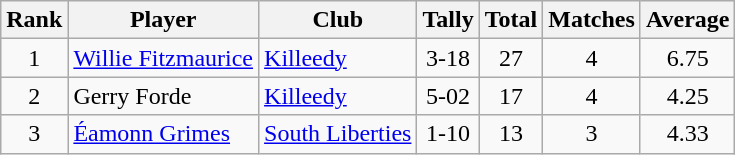<table class="wikitable">
<tr>
<th>Rank</th>
<th>Player</th>
<th>Club</th>
<th>Tally</th>
<th>Total</th>
<th>Matches</th>
<th>Average</th>
</tr>
<tr>
<td rowspan="1" style="text-align:center;">1</td>
<td><a href='#'>Willie Fitzmaurice</a></td>
<td><a href='#'>Killeedy</a></td>
<td align=center>3-18</td>
<td align=center>27</td>
<td align=center>4</td>
<td align=center>6.75</td>
</tr>
<tr>
<td rowspan="1" style="text-align:center;">2</td>
<td>Gerry Forde</td>
<td><a href='#'>Killeedy</a></td>
<td align=center>5-02</td>
<td align=center>17</td>
<td align=center>4</td>
<td align=center>4.25</td>
</tr>
<tr>
<td rowspan="1" style="text-align:center;">3</td>
<td><a href='#'>Éamonn Grimes</a></td>
<td><a href='#'>South Liberties</a></td>
<td align=center>1-10</td>
<td align=center>13</td>
<td align=center>3</td>
<td align=center>4.33</td>
</tr>
</table>
